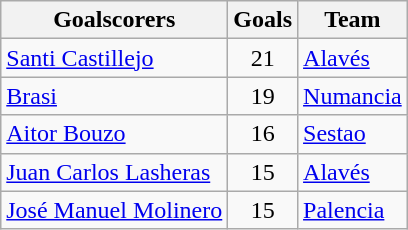<table class="wikitable sortable">
<tr>
<th>Goalscorers</th>
<th>Goals</th>
<th>Team</th>
</tr>
<tr>
<td> <a href='#'>Santi Castillejo</a></td>
<td align=center>21</td>
<td><a href='#'>Alavés</a></td>
</tr>
<tr>
<td> <a href='#'>Brasi</a></td>
<td align=center>19</td>
<td><a href='#'>Numancia</a></td>
</tr>
<tr>
<td> <a href='#'>Aitor Bouzo</a></td>
<td align=center>16</td>
<td><a href='#'>Sestao</a></td>
</tr>
<tr>
<td> <a href='#'>Juan Carlos Lasheras</a></td>
<td align=center>15</td>
<td><a href='#'>Alavés</a></td>
</tr>
<tr>
<td> <a href='#'>José Manuel Molinero</a></td>
<td align=center>15</td>
<td><a href='#'>Palencia</a></td>
</tr>
</table>
